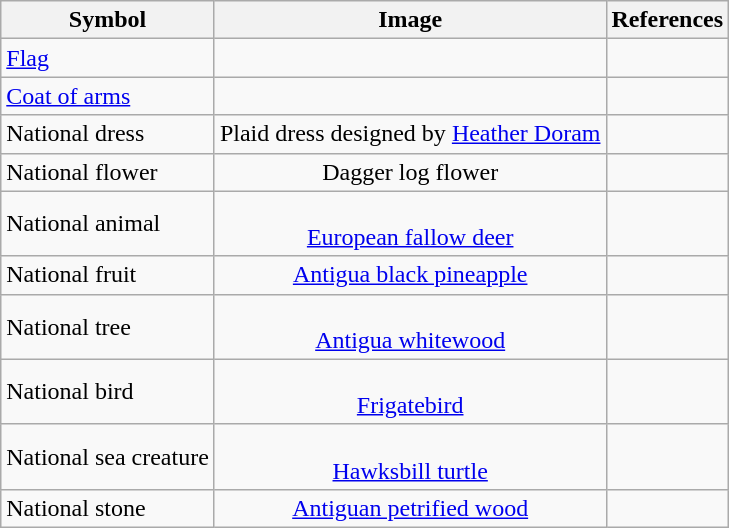<table class="wikitable">
<tr>
<th>Symbol</th>
<th>Image</th>
<th>References</th>
</tr>
<tr>
<td><a href='#'>Flag</a></td>
<td style="text-align:center;"></td>
<td></td>
</tr>
<tr>
<td><a href='#'>Coat of arms</a></td>
<td style="text-align:center;"></td>
<td></td>
</tr>
<tr>
<td>National dress</td>
<td style="text-align:center;">Plaid dress designed by <a href='#'>Heather Doram</a></td>
<td></td>
</tr>
<tr>
<td>National flower</td>
<td style="text-align:center;">Dagger log flower</td>
<td></td>
</tr>
<tr>
<td>National animal</td>
<td style="text-align:center;"><br><a href='#'>European fallow deer</a></td>
<td></td>
</tr>
<tr>
<td>National fruit</td>
<td style="text-align:center;"><a href='#'>Antigua black pineapple</a></td>
<td></td>
</tr>
<tr>
<td>National tree</td>
<td style="text-align:center;"><br><a href='#'>Antigua whitewood</a></td>
<td></td>
</tr>
<tr>
<td>National bird</td>
<td style="text-align:center;"><br><a href='#'>Frigatebird</a></td>
<td></td>
</tr>
<tr>
<td>National sea creature</td>
<td style="text-align:center;"><br><a href='#'>Hawksbill turtle</a></td>
<td></td>
</tr>
<tr>
<td>National stone</td>
<td style="text-align:center;"><a href='#'>Antiguan petrified wood</a></td>
<td></td>
</tr>
</table>
